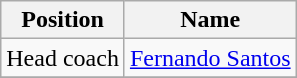<table class="wikitable">
<tr>
<th>Position</th>
<th>Name</th>
</tr>
<tr>
<td>Head coach</td>
<td> <a href='#'>Fernando Santos</a></td>
</tr>
<tr>
</tr>
</table>
